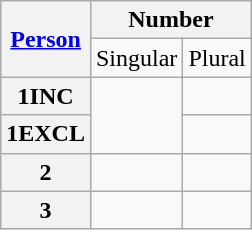<table class="wikitable" >
<tr>
<th rowspan=2 align=center><a href='#'>Person</a></th>
<th colspan=2 align=center>Number</th>
</tr>
<tr>
<td align=center>Singular</td>
<td align=center>Plural</td>
</tr>
<tr>
<th>1INC</th>
<td rowspan=2 align=center></td>
<td align=center></td>
</tr>
<tr>
<th>1EXCL</th>
<td align=center></td>
</tr>
<tr>
<th>2</th>
<td align=center></td>
<td align=center></td>
</tr>
<tr>
<th>3</th>
<td align=center></td>
<td align=center></td>
</tr>
</table>
